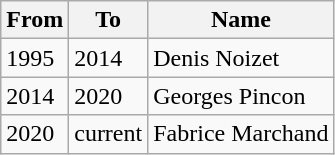<table class="wikitable">
<tr>
<th>From</th>
<th>To</th>
<th>Name</th>
</tr>
<tr>
<td>1995</td>
<td>2014</td>
<td>Denis Noizet</td>
</tr>
<tr>
<td>2014</td>
<td>2020</td>
<td>Georges Pincon</td>
</tr>
<tr>
<td>2020</td>
<td>current</td>
<td>Fabrice Marchand</td>
</tr>
</table>
